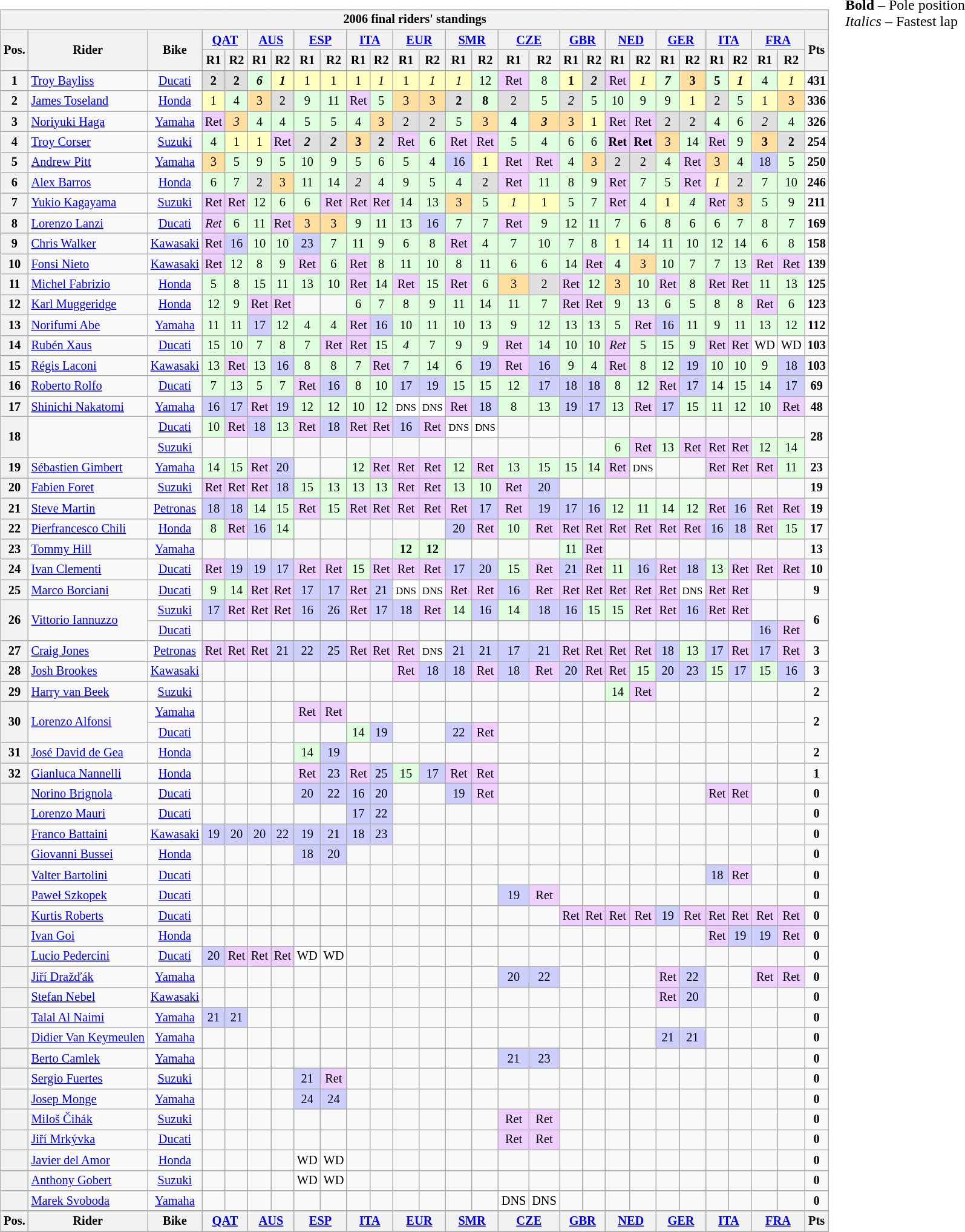<table>
<tr>
<td><br><table class="wikitable" style="font-size: 85%; text-align: center">
<tr>
<th colspan=34>2006 final riders' standings</th>
</tr>
<tr valign="top">
<th valign="middle" rowspan=2>Pos.</th>
<th valign="middle" rowspan=2>Rider</th>
<th valign="middle" rowspan=2>Bike</th>
<th colspan=2><a href='#'>QAT</a><br></th>
<th colspan=2><a href='#'>AUS</a><br></th>
<th colspan=2><a href='#'>ESP</a><br></th>
<th colspan=2><a href='#'>ITA</a><br></th>
<th colspan=2><a href='#'>EUR</a><br></th>
<th colspan=2><a href='#'>SMR</a><br></th>
<th colspan=2><a href='#'>CZE</a><br></th>
<th colspan=2><a href='#'>GBR</a><br></th>
<th colspan=2><a href='#'>NED</a><br></th>
<th colspan=2><a href='#'>GER</a><br></th>
<th colspan=2><a href='#'>ITA</a><br></th>
<th colspan=2><a href='#'>FRA</a><br></th>
<th valign="middle" rowspan=2>Pts</th>
</tr>
<tr>
<th>R1</th>
<th>R2</th>
<th>R1</th>
<th>R2</th>
<th>R1</th>
<th>R2</th>
<th>R1</th>
<th>R2</th>
<th>R1</th>
<th>R2</th>
<th>R1</th>
<th>R2</th>
<th>R1</th>
<th>R2</th>
<th>R1</th>
<th>R2</th>
<th>R1</th>
<th>R2</th>
<th>R1</th>
<th>R2</th>
<th>R1</th>
<th>R2</th>
<th>R1</th>
<th>R2</th>
</tr>
<tr>
<th>1</th>
<td align="left"> <a href='#'>Troy Bayliss</a></td>
<td><a href='#'>Ducati</a></td>
<td style="background:#dfdfdf;"><strong>2</strong></td>
<td style="background:#dfdfdf;"><strong>2</strong></td>
<td style="background:#dfffdf;"><strong><em>6</em></strong></td>
<td style="background:#ffffbf;"><strong><em>1</em></strong></td>
<td style="background:#ffffbf;">1</td>
<td style="background:#ffffbf;">1</td>
<td style="background:#ffffbf;">1</td>
<td style="background:#ffffbf;"><em>1</em></td>
<td style="background:#ffffbf;">1</td>
<td style="background:#ffffbf;"><em>1</em></td>
<td style="background:#ffffbf;"><em>1</em></td>
<td style="background:#dfffdf;">12</td>
<td style="background:#efcfff;">Ret</td>
<td style="background:#dfffdf;">8</td>
<td style="background:#ffffbf;"><strong>1</strong></td>
<td style="background:#dfdfdf;"><strong><em>2</em></strong></td>
<td style="background:#efcfff;">Ret</td>
<td style="background:#ffffbf;"><em>1</em></td>
<td style="background:#dfffdf;"><strong><em>7</em></strong></td>
<td style="background:#ffdf9f;"><strong>3</strong></td>
<td style="background:#dfffdf;"><strong>5</strong></td>
<td style="background:#ffffbf;"><strong><em>1</em></strong></td>
<td style="background:#dfffdf;">4</td>
<td style="background:#ffffbf;"><em>1</em></td>
<td><strong>431</strong></td>
</tr>
<tr>
<th>2</th>
<td align="left"> <a href='#'>James Toseland</a></td>
<td><a href='#'>Honda</a></td>
<td style="background:#ffffbf;">1</td>
<td style="background:#dfffdf;">4</td>
<td style="background:#ffdf9f;">3</td>
<td style="background:#dfdfdf;">2</td>
<td style="background:#dfffdf;">9</td>
<td style="background:#dfffdf;">11</td>
<td style="background:#efcfff;">Ret</td>
<td style="background:#dfffdf;">5</td>
<td style="background:#ffdf9f;">3</td>
<td style="background:#ffdf9f;">3</td>
<td style="background:#dfdfdf;"><strong>2</strong></td>
<td style="background:#dfffdf;"><strong>8</strong></td>
<td style="background:#dfdfdf;">2</td>
<td style="background:#dfffdf;">5</td>
<td style="background:#dfdfdf;"><em>2</em></td>
<td style="background:#dfffdf;">5</td>
<td style="background:#dfffdf;">10</td>
<td style="background:#dfffdf;">9</td>
<td style="background:#dfffdf;">9</td>
<td style="background:#ffffbf;">1</td>
<td style="background:#dfdfdf;">2</td>
<td style="background:#dfffdf;">5</td>
<td style="background:#ffffbf;">1</td>
<td style="background:#ffdf9f;">3</td>
<td><strong>336</strong></td>
</tr>
<tr>
<th>3</th>
<td align="left"> <a href='#'>Noriyuki Haga</a></td>
<td><a href='#'>Yamaha</a></td>
<td style="background:#efcfff;">Ret</td>
<td style="background:#ffdf9f;"><em>3</em></td>
<td style="background:#dfffdf;">4</td>
<td style="background:#dfffdf;">4</td>
<td style="background:#dfffdf;">5</td>
<td style="background:#dfffdf;">5</td>
<td style="background:#dfffdf;">4</td>
<td style="background:#ffdf9f;">3</td>
<td style="background:#dfdfdf;">2</td>
<td style="background:#dfdfdf;">2</td>
<td style="background:#dfffdf;">5</td>
<td style="background:#ffdf9f;">3</td>
<td style="background:#dfffdf;"><strong>4</strong></td>
<td style="background:#ffdf9f;"><strong><em>3</em></strong></td>
<td style="background:#ffdf9f;">3</td>
<td style="background:#ffffbf;">1</td>
<td style="background:#efcfff;">Ret</td>
<td style="background:#efcfff;">Ret</td>
<td style="background:#dfdfdf;">2</td>
<td style="background:#dfdfdf;">2</td>
<td style="background:#dfffdf;">4</td>
<td style="background:#dfffdf;">6</td>
<td style="background:#dfdfdf;"><em>2</em></td>
<td style="background:#dfffdf;">4</td>
<td><strong>326</strong></td>
</tr>
<tr>
<th>4</th>
<td align="left"> <a href='#'>Troy Corser</a></td>
<td><a href='#'>Suzuki</a></td>
<td style="background:#dfffdf;">4</td>
<td style="background:#ffffbf;">1</td>
<td style="background:#ffffbf;">1</td>
<td style="background:#efcfff;">Ret</td>
<td style="background:#dfdfdf;"><strong><em>2</em></strong></td>
<td style="background:#dfdfdf;"><strong><em>2</em></strong></td>
<td style="background:#ffdf9f;"><strong>3</strong></td>
<td style="background:#dfdfdf;"><strong>2</strong></td>
<td style="background:#efcfff;">Ret</td>
<td style="background:#dfffdf;">6</td>
<td style="background:#efcfff;">Ret</td>
<td style="background:#efcfff;">Ret</td>
<td style="background:#dfffdf;">5</td>
<td style="background:#dfffdf;">4</td>
<td style="background:#dfffdf;">6</td>
<td style="background:#dfffdf;">6</td>
<td style="background:#efcfff;"><strong>Ret</strong></td>
<td style="background:#efcfff;"><strong>Ret</strong></td>
<td style="background:#ffdf9f;">3</td>
<td style="background:#dfffdf;">14</td>
<td style="background:#efcfff;">Ret</td>
<td style="background:#dfffdf;">9</td>
<td style="background:#ffdf9f;"><strong>3</strong></td>
<td style="background:#dfdfdf;"><strong>2</strong></td>
<td><strong>254</strong></td>
</tr>
<tr>
<th>5</th>
<td align="left"> <a href='#'>Andrew Pitt</a></td>
<td><a href='#'>Yamaha</a></td>
<td style="background:#ffdf9f;">3</td>
<td style="background:#dfffdf;">5</td>
<td style="background:#dfffdf;">9</td>
<td style="background:#dfffdf;">5</td>
<td style="background:#dfffdf;">10</td>
<td style="background:#dfffdf;">9</td>
<td style="background:#dfffdf;">5</td>
<td style="background:#dfffdf;">6</td>
<td style="background:#dfffdf;">5</td>
<td style="background:#dfffdf;">4</td>
<td style="background:#cfcfff;">16</td>
<td style="background:#ffffbf;">1</td>
<td style="background:#efcfff;">Ret</td>
<td style="background:#efcfff;">Ret</td>
<td style="background:#dfffdf;">4</td>
<td style="background:#ffdf9f;">3</td>
<td style="background:#dfdfdf;">2</td>
<td style="background:#dfdfdf;">2</td>
<td style="background:#dfffdf;">4</td>
<td style="background:#efcfff;">Ret</td>
<td style="background:#ffdf9f;">3</td>
<td style="background:#dfffdf;">4</td>
<td style="background:#cfcfff;">18</td>
<td style="background:#dfffdf;">5</td>
<td><strong>250</strong></td>
</tr>
<tr>
<th>6</th>
<td align="left"> <a href='#'>Alex Barros</a></td>
<td><a href='#'>Honda</a></td>
<td style="background:#dfffdf;">6</td>
<td style="background:#dfffdf;">7</td>
<td style="background:#dfdfdf;">2</td>
<td style="background:#ffdf9f;">3</td>
<td style="background:#dfffdf;">11</td>
<td style="background:#dfffdf;">14</td>
<td style="background:#dfdfdf;"><em>2</em></td>
<td style="background:#dfffdf;">4</td>
<td style="background:#dfffdf;">9</td>
<td style="background:#dfffdf;">5</td>
<td style="background:#dfffdf;">4</td>
<td style="background:#dfdfdf;">2</td>
<td style="background:#efcfff;">Ret</td>
<td style="background:#dfffdf;">11</td>
<td style="background:#dfffdf;">8</td>
<td style="background:#dfffdf;">9</td>
<td style="background:#efcfff;">Ret</td>
<td style="background:#dfffdf;">7</td>
<td style="background:#dfffdf;">5</td>
<td style="background:#efcfff;">Ret</td>
<td style="background:#ffffbf;"><em>1</em></td>
<td style="background:#dfdfdf;">2</td>
<td style="background:#dfffdf;">7</td>
<td style="background:#dfffdf;">10</td>
<td><strong>246</strong></td>
</tr>
<tr>
<th>7</th>
<td align="left"> <a href='#'>Yukio Kagayama</a></td>
<td><a href='#'>Suzuki</a></td>
<td style="background:#efcfff;">Ret</td>
<td style="background:#efcfff;">Ret</td>
<td style="background:#dfffdf;">12</td>
<td style="background:#dfffdf;">6</td>
<td style="background:#dfffdf;">6</td>
<td style="background:#efcfff;">Ret</td>
<td style="background:#efcfff;">Ret</td>
<td style="background:#efcfff;">Ret</td>
<td style="background:#dfffdf;">14</td>
<td style="background:#dfffdf;">13</td>
<td style="background:#ffdf9f;">3</td>
<td style="background:#dfffdf;">5</td>
<td style="background:#ffffbf;"><em>1</em></td>
<td style="background:#ffffbf;">1</td>
<td style="background:#dfffdf;">5</td>
<td style="background:#dfffdf;">7</td>
<td style="background:#efcfff;">Ret</td>
<td style="background:#dfffdf;">4</td>
<td style="background:#ffffbf;">1</td>
<td style="background:#dfffdf;"><em>4</em></td>
<td style="background:#efcfff;">Ret</td>
<td style="background:#ffdf9f;">3</td>
<td style="background:#dfffdf;">5</td>
<td style="background:#dfffdf;">9</td>
<td><strong>211</strong></td>
</tr>
<tr>
<th>8</th>
<td align="left"> <a href='#'>Lorenzo Lanzi</a></td>
<td><a href='#'>Ducati</a></td>
<td style="background:#efcfff;"><em>Ret</em></td>
<td style="background:#dfffdf;">6</td>
<td style="background:#dfffdf;">11</td>
<td style="background:#efcfff;">Ret</td>
<td style="background:#ffdf9f;">3</td>
<td style="background:#ffdf9f;">3</td>
<td style="background:#dfffdf;">9</td>
<td style="background:#dfffdf;">11</td>
<td style="background:#dfffdf;">13</td>
<td style="background:#cfcfff;">16</td>
<td style="background:#dfffdf;">7</td>
<td style="background:#dfffdf;">7</td>
<td style="background:#efcfff;">Ret</td>
<td style="background:#dfffdf;">9</td>
<td style="background:#dfffdf;">12</td>
<td style="background:#dfffdf;">11</td>
<td style="background:#dfffdf;">7</td>
<td style="background:#dfffdf;">6</td>
<td style="background:#dfffdf;">8</td>
<td style="background:#dfffdf;">6</td>
<td style="background:#dfffdf;">6</td>
<td style="background:#dfffdf;">7</td>
<td style="background:#dfffdf;">8</td>
<td style="background:#dfffdf;">7</td>
<td><strong>169</strong></td>
</tr>
<tr>
<th>9</th>
<td align="left"> <a href='#'>Chris Walker</a></td>
<td><a href='#'>Kawasaki</a></td>
<td style="background:#efcfff;">Ret</td>
<td style="background:#cfcfff;">16</td>
<td style="background:#dfffdf;">10</td>
<td style="background:#dfffdf;">10</td>
<td style="background:#cfcfff;">23</td>
<td style="background:#dfffdf;">7</td>
<td style="background:#dfffdf;">11</td>
<td style="background:#dfffdf;">9</td>
<td style="background:#dfffdf;">6</td>
<td style="background:#dfffdf;">8</td>
<td style="background:#efcfff;">Ret</td>
<td style="background:#dfffdf;">4</td>
<td style="background:#dfffdf;">7</td>
<td style="background:#dfffdf;">10</td>
<td style="background:#dfffdf;">7</td>
<td style="background:#dfffdf;">8</td>
<td style="background:#ffffbf;">1</td>
<td style="background:#dfffdf;">14</td>
<td style="background:#dfffdf;">11</td>
<td style="background:#dfffdf;">10</td>
<td style="background:#dfffdf;">12</td>
<td style="background:#dfffdf;">14</td>
<td style="background:#dfffdf;">6</td>
<td style="background:#dfffdf;">8</td>
<td><strong>158</strong></td>
</tr>
<tr>
<th>10</th>
<td align="left"> <a href='#'>Fonsi Nieto</a></td>
<td><a href='#'>Kawasaki</a></td>
<td style="background:#efcfff;">Ret</td>
<td style="background:#dfffdf;">12</td>
<td style="background:#dfffdf;">8</td>
<td style="background:#dfffdf;">9</td>
<td style="background:#efcfff;">Ret</td>
<td style="background:#dfffdf;">6</td>
<td style="background:#efcfff;">Ret</td>
<td style="background:#dfffdf;">8</td>
<td style="background:#dfffdf;">11</td>
<td style="background:#dfffdf;">10</td>
<td style="background:#dfffdf;">8</td>
<td style="background:#dfffdf;">11</td>
<td style="background:#dfffdf;">6</td>
<td style="background:#dfffdf;">6</td>
<td style="background:#dfffdf;">14</td>
<td style="background:#efcfff;">Ret</td>
<td style="background:#dfffdf;">4</td>
<td style="background:#ffdf9f;">3</td>
<td style="background:#dfffdf;">10</td>
<td style="background:#dfffdf;">7</td>
<td style="background:#dfffdf;">7</td>
<td style="background:#dfffdf;">13</td>
<td style="background:#efcfff;">Ret</td>
<td style="background:#efcfff;">Ret</td>
<td><strong>139</strong></td>
</tr>
<tr>
<th>11</th>
<td align="left"> <a href='#'>Michel Fabrizio</a></td>
<td><a href='#'>Honda</a></td>
<td style="background:#dfffdf;">5</td>
<td style="background:#dfffdf;">8</td>
<td style="background:#dfffdf;">15</td>
<td style="background:#dfffdf;">11</td>
<td style="background:#dfffdf;">13</td>
<td style="background:#dfffdf;">10</td>
<td style="background:#efcfff;">Ret</td>
<td style="background:#dfffdf;">14</td>
<td style="background:#efcfff;">Ret</td>
<td style="background:#dfffdf;">15</td>
<td style="background:#efcfff;">Ret</td>
<td style="background:#dfffdf;">6</td>
<td style="background:#ffdf9f;">3</td>
<td style="background:#dfdfdf;">2</td>
<td style="background:#efcfff;">Ret</td>
<td style="background:#dfffdf;">12</td>
<td style="background:#ffdf9f;">3</td>
<td style="background:#dfffdf;">10</td>
<td style="background:#efcfff;">Ret</td>
<td style="background:#dfffdf;">8</td>
<td style="background:#efcfff;">Ret</td>
<td style="background:#efcfff;">Ret</td>
<td style="background:#dfffdf;">11</td>
<td style="background:#dfffdf;">13</td>
<td><strong>125</strong></td>
</tr>
<tr>
<th>12</th>
<td align="left"> <a href='#'>Karl Muggeridge</a></td>
<td><a href='#'>Honda</a></td>
<td style="background:#dfffdf;">12</td>
<td style="background:#dfffdf;">9</td>
<td style="background:#efcfff;">Ret</td>
<td style="background:#efcfff;">Ret</td>
<td></td>
<td></td>
<td style="background:#dfffdf;">6</td>
<td style="background:#dfffdf;">7</td>
<td style="background:#dfffdf;">8</td>
<td style="background:#dfffdf;">9</td>
<td style="background:#dfffdf;">11</td>
<td style="background:#dfffdf;">14</td>
<td style="background:#dfffdf;">11</td>
<td style="background:#dfffdf;">7</td>
<td style="background:#efcfff;">Ret</td>
<td style="background:#efcfff;">Ret</td>
<td style="background:#dfffdf;">9</td>
<td style="background:#dfffdf;">13</td>
<td style="background:#dfffdf;">6</td>
<td style="background:#dfffdf;">5</td>
<td style="background:#dfffdf;">8</td>
<td style="background:#dfffdf;">8</td>
<td style="background:#efcfff;">Ret</td>
<td style="background:#dfffdf;">6</td>
<td><strong>123</strong></td>
</tr>
<tr>
<th>13</th>
<td align="left"> <a href='#'>Norifumi Abe</a></td>
<td><a href='#'>Yamaha</a></td>
<td style="background:#dfffdf;">11</td>
<td style="background:#dfffdf;">11</td>
<td style="background:#cfcfff;">17</td>
<td style="background:#dfffdf;">12</td>
<td style="background:#dfffdf;">4</td>
<td style="background:#dfffdf;">4</td>
<td style="background:#efcfff;">Ret</td>
<td style="background:#cfcfff;">16</td>
<td style="background:#dfffdf;">10</td>
<td style="background:#dfffdf;">11</td>
<td style="background:#dfffdf;">10</td>
<td style="background:#dfffdf;">13</td>
<td style="background:#dfffdf;">9</td>
<td style="background:#dfffdf;">12</td>
<td style="background:#dfffdf;">13</td>
<td style="background:#dfffdf;">13</td>
<td style="background:#dfffdf;">5</td>
<td style="background:#efcfff;">Ret</td>
<td style="background:#cfcfff;">16</td>
<td style="background:#dfffdf;">11</td>
<td style="background:#dfffdf;">9</td>
<td style="background:#dfffdf;">11</td>
<td style="background:#dfffdf;">13</td>
<td style="background:#dfffdf;">12</td>
<td><strong>112</strong></td>
</tr>
<tr>
<th>14</th>
<td align="left"> <a href='#'>Rubén Xaus</a></td>
<td><a href='#'>Ducati</a></td>
<td style="background:#dfffdf;">15</td>
<td style="background:#dfffdf;">10</td>
<td style="background:#dfffdf;">7</td>
<td style="background:#dfffdf;">8</td>
<td style="background:#dfffdf;">7</td>
<td style="background:#efcfff;">Ret</td>
<td style="background:#efcfff;">Ret</td>
<td style="background:#dfffdf;">15</td>
<td style="background:#dfffdf;"><em>4</em></td>
<td style="background:#dfffdf;">7</td>
<td style="background:#dfffdf;">9</td>
<td style="background:#dfffdf;">9</td>
<td style="background:#efcfff;">Ret</td>
<td style="background:#dfffdf;">14</td>
<td style="background:#dfffdf;">10</td>
<td style="background:#dfffdf;">10</td>
<td style="background:#efcfff;"><em>Ret</em></td>
<td style="background:#dfffdf;">5</td>
<td style="background:#dfffdf;">15</td>
<td style="background:#dfffdf;">9</td>
<td style="background:#efcfff;">Ret</td>
<td style="background:#efcfff;">Ret</td>
<td style="background:#ffffff;">WD</td>
<td style="background:#ffffff;">WD</td>
<td><strong>103</strong></td>
</tr>
<tr>
<th>15</th>
<td align="left"> <a href='#'>Régis Laconi</a></td>
<td><a href='#'>Kawasaki</a></td>
<td style="background:#dfffdf;">13</td>
<td style="background:#efcfff;">Ret</td>
<td style="background:#dfffdf;">13</td>
<td style="background:#cfcfff;">16</td>
<td style="background:#dfffdf;">8</td>
<td style="background:#dfffdf;">8</td>
<td style="background:#dfffdf;">7</td>
<td style="background:#efcfff;">Ret</td>
<td style="background:#dfffdf;">7</td>
<td style="background:#dfffdf;">14</td>
<td style="background:#dfffdf;">6</td>
<td style="background:#cfcfff;">19</td>
<td style="background:#efcfff;">Ret</td>
<td style="background:#cfcfff;">16</td>
<td style="background:#dfffdf;">9</td>
<td style="background:#dfffdf;">4</td>
<td style="background:#efcfff;">Ret</td>
<td style="background:#dfffdf;">8</td>
<td style="background:#dfffdf;">12</td>
<td style="background:#cfcfff;">19</td>
<td style="background:#dfffdf;">10</td>
<td style="background:#dfffdf;">10</td>
<td style="background:#dfffdf;">9</td>
<td style="background:#cfcfff;">18</td>
<td><strong>103</strong></td>
</tr>
<tr>
<th>16</th>
<td align="left"> <a href='#'>Roberto Rolfo</a></td>
<td><a href='#'>Ducati</a></td>
<td style="background:#dfffdf;">7</td>
<td style="background:#dfffdf;">13</td>
<td style="background:#dfffdf;">5</td>
<td style="background:#dfffdf;">7</td>
<td style="background:#efcfff;">Ret</td>
<td style="background:#cfcfff;">16</td>
<td style="background:#dfffdf;">8</td>
<td style="background:#dfffdf;">10</td>
<td style="background:#cfcfff;">17</td>
<td style="background:#cfcfff;">19</td>
<td style="background:#dfffdf;">15</td>
<td style="background:#dfffdf;">15</td>
<td style="background:#dfffdf;">12</td>
<td style="background:#cfcfff;">17</td>
<td style="background:#cfcfff;">18</td>
<td style="background:#cfcfff;">18</td>
<td style="background:#dfffdf;">8</td>
<td style="background:#dfffdf;">12</td>
<td style="background:#efcfff;">Ret</td>
<td style="background:#cfcfff;">17</td>
<td style="background:#dfffdf;">14</td>
<td style="background:#dfffdf;">15</td>
<td style="background:#dfffdf;">14</td>
<td style="background:#cfcfff;">17</td>
<td><strong>69</strong></td>
</tr>
<tr>
<th>17</th>
<td align="left"> <a href='#'>Shinichi Nakatomi</a></td>
<td><a href='#'>Yamaha</a></td>
<td style="background:#cfcfff;">16</td>
<td style="background:#cfcfff;">17</td>
<td style="background:#efcfff;">Ret</td>
<td style="background:#cfcfff;">19</td>
<td style="background:#dfffdf;">12</td>
<td style="background:#dfffdf;">12</td>
<td style="background:#dfffdf;">10</td>
<td style="background:#dfffdf;">12</td>
<td style="background:#ffffff;"><small>DNS</small></td>
<td style="background:#ffffff;"><small>DNS</small></td>
<td style="background:#efcfff;">Ret</td>
<td style="background:#cfcfff;">18</td>
<td style="background:#dfffdf;">8</td>
<td style="background:#dfffdf;">13</td>
<td style="background:#cfcfff;">19</td>
<td style="background:#cfcfff;">17</td>
<td style="background:#dfffdf;">13</td>
<td style="background:#efcfff;">Ret</td>
<td style="background:#cfcfff;">17</td>
<td style="background:#dfffdf;">15</td>
<td style="background:#dfffdf;">11</td>
<td style="background:#dfffdf;">12</td>
<td style="background:#dfffdf;">10</td>
<td style="background:#efcfff;">Ret</td>
<td><strong>48</strong></td>
</tr>
<tr>
<th rowspan=2>18</th>
<td rowspan=2 align="left"></td>
<td><a href='#'>Ducati</a></td>
<td style="background:#dfffdf;">10</td>
<td style="background:#efcfff;">Ret</td>
<td style="background:#cfcfff;">18</td>
<td style="background:#dfffdf;">13</td>
<td style="background:#efcfff;">Ret</td>
<td style="background:#cfcfff;">18</td>
<td style="background:#efcfff;">Ret</td>
<td style="background:#efcfff;">Ret</td>
<td style="background:#cfcfff;">16</td>
<td style="background:#efcfff;">Ret</td>
<td style="background:#ffffff;"><small>DNS</small></td>
<td style="background:#ffffff;"><small>DNS</small></td>
<td></td>
<td></td>
<td></td>
<td></td>
<td></td>
<td></td>
<td></td>
<td></td>
<td></td>
<td></td>
<td></td>
<td></td>
<td rowspan=2><strong>28</strong></td>
</tr>
<tr>
<td><a href='#'>Suzuki</a></td>
<td></td>
<td></td>
<td></td>
<td></td>
<td></td>
<td></td>
<td></td>
<td></td>
<td></td>
<td></td>
<td></td>
<td></td>
<td></td>
<td></td>
<td></td>
<td></td>
<td style="background:#dfffdf;">6</td>
<td style="background:#efcfff;">Ret</td>
<td style="background:#dfffdf;">13</td>
<td style="background:#efcfff;">Ret</td>
<td style="background:#efcfff;">Ret</td>
<td style="background:#efcfff;">Ret</td>
<td style="background:#dfffdf;">12</td>
<td style="background:#dfffdf;">14</td>
</tr>
<tr>
<th>19</th>
<td align="left"> <a href='#'>Sébastien Gimbert</a></td>
<td><a href='#'>Yamaha</a></td>
<td style="background:#dfffdf;">14</td>
<td style="background:#dfffdf;">15</td>
<td style="background:#efcfff;">Ret</td>
<td style="background:#cfcfff;">20</td>
<td></td>
<td></td>
<td style="background:#dfffdf;">12</td>
<td style="background:#efcfff;">Ret</td>
<td style="background:#efcfff;">Ret</td>
<td style="background:#efcfff;">Ret</td>
<td style="background:#dfffdf;">12</td>
<td style="background:#efcfff;">Ret</td>
<td style="background:#dfffdf;">13</td>
<td style="background:#dfffdf;">15</td>
<td style="background:#dfffdf;">15</td>
<td style="background:#dfffdf;">14</td>
<td style="background:#efcfff;">Ret</td>
<td style="background:#ffffff;"><small>DNS</small></td>
<td></td>
<td></td>
<td style="background:#efcfff;">Ret</td>
<td style="background:#efcfff;">Ret</td>
<td style="background:#efcfff;">Ret</td>
<td style="background:#dfffdf;">11</td>
<td><strong>23</strong></td>
</tr>
<tr>
<th>20</th>
<td align="left"> <a href='#'>Fabien Foret</a></td>
<td><a href='#'>Suzuki</a></td>
<td style="background:#efcfff;">Ret</td>
<td style="background:#efcfff;">Ret</td>
<td style="background:#efcfff;">Ret</td>
<td style="background:#cfcfff;">18</td>
<td style="background:#dfffdf;">15</td>
<td style="background:#dfffdf;">13</td>
<td style="background:#dfffdf;">13</td>
<td style="background:#dfffdf;">13</td>
<td style="background:#efcfff;">Ret</td>
<td style="background:#efcfff;">Ret</td>
<td style="background:#dfffdf;">13</td>
<td style="background:#dfffdf;">10</td>
<td style="background:#efcfff;">Ret</td>
<td style="background:#cfcfff;">20</td>
<td></td>
<td></td>
<td></td>
<td></td>
<td></td>
<td></td>
<td></td>
<td></td>
<td></td>
<td></td>
<td><strong>19</strong></td>
</tr>
<tr>
<th>21</th>
<td align="left"> <a href='#'>Steve Martin</a></td>
<td><a href='#'>Petronas</a></td>
<td style="background:#cfcfff;">18</td>
<td style="background:#cfcfff;">18</td>
<td style="background:#dfffdf;">14</td>
<td style="background:#dfffdf;">15</td>
<td style="background:#efcfff;">Ret</td>
<td style="background:#dfffdf;">15</td>
<td style="background:#efcfff;">Ret</td>
<td style="background:#efcfff;">Ret</td>
<td style="background:#efcfff;">Ret</td>
<td style="background:#efcfff;">Ret</td>
<td style="background:#efcfff;">Ret</td>
<td style="background:#cfcfff;">17</td>
<td style="background:#efcfff;">Ret</td>
<td style="background:#cfcfff;">19</td>
<td style="background:#cfcfff;">17</td>
<td style="background:#cfcfff;">16</td>
<td style="background:#dfffdf;">12</td>
<td style="background:#dfffdf;">11</td>
<td style="background:#dfffdf;">14</td>
<td style="background:#dfffdf;">12</td>
<td style="background:#efcfff;">Ret</td>
<td style="background:#cfcfff;">16</td>
<td style="background:#efcfff;">Ret</td>
<td style="background:#efcfff;">Ret</td>
<td><strong>19</strong></td>
</tr>
<tr>
<th>22</th>
<td align="left"> <a href='#'>Pierfrancesco Chili</a></td>
<td><a href='#'>Honda</a></td>
<td style="background:#dfffdf;">8</td>
<td style="background:#efcfff;">Ret</td>
<td style="background:#cfcfff;">16</td>
<td style="background:#dfffdf;">14</td>
<td></td>
<td></td>
<td></td>
<td></td>
<td></td>
<td></td>
<td style="background:#cfcfff;">20</td>
<td style="background:#efcfff;">Ret</td>
<td style="background:#dfffdf;">10</td>
<td style="background:#efcfff;">Ret</td>
<td style="background:#efcfff;">Ret</td>
<td style="background:#efcfff;">Ret</td>
<td style="background:#efcfff;">Ret</td>
<td style="background:#efcfff;">Ret</td>
<td style="background:#efcfff;">Ret</td>
<td style="background:#efcfff;">Ret</td>
<td style="background:#cfcfff;">16</td>
<td style="background:#cfcfff;">18</td>
<td style="background:#efcfff;">Ret</td>
<td style="background:#dfffdf;">15</td>
<td><strong>17</strong></td>
</tr>
<tr>
<th>23</th>
<td align="left"> <a href='#'>Tommy Hill</a></td>
<td><a href='#'>Yamaha</a></td>
<td></td>
<td></td>
<td></td>
<td></td>
<td></td>
<td></td>
<td></td>
<td></td>
<td style="background:#dfffdf;"><strong>12</strong></td>
<td style="background:#dfffdf;"><strong>12</strong></td>
<td></td>
<td></td>
<td></td>
<td></td>
<td style="background:#dfffdf;">11</td>
<td style="background:#efcfff;">Ret</td>
<td></td>
<td></td>
<td></td>
<td></td>
<td></td>
<td></td>
<td></td>
<td></td>
<td><strong>13</strong></td>
</tr>
<tr>
<th>24</th>
<td align="left"> <a href='#'>Ivan Clementi</a></td>
<td><a href='#'>Ducati</a></td>
<td style="background:#efcfff;">Ret</td>
<td style="background:#cfcfff;">19</td>
<td style="background:#cfcfff;">19</td>
<td style="background:#cfcfff;">17</td>
<td style="background:#efcfff;">Ret</td>
<td style="background:#efcfff;">Ret</td>
<td style="background:#dfffdf;">15</td>
<td style="background:#efcfff;">Ret</td>
<td style="background:#efcfff;">Ret</td>
<td style="background:#efcfff;">Ret</td>
<td style="background:#cfcfff;">17</td>
<td style="background:#cfcfff;">20</td>
<td style="background:#dfffdf;">15</td>
<td style="background:#efcfff;">Ret</td>
<td style="background:#cfcfff;">21</td>
<td style="background:#efcfff;">Ret</td>
<td style="background:#dfffdf;">11</td>
<td style="background:#cfcfff;">16</td>
<td style="background:#efcfff;">Ret</td>
<td style="background:#cfcfff;">18</td>
<td style="background:#dfffdf;">13</td>
<td style="background:#efcfff;">Ret</td>
<td style="background:#efcfff;">Ret</td>
<td style="background:#efcfff;">Ret</td>
<td><strong>10</strong></td>
</tr>
<tr>
<th>25</th>
<td align="left"> <a href='#'>Marco Borciani</a></td>
<td><a href='#'>Ducati</a></td>
<td style="background:#dfffdf;">9</td>
<td style="background:#dfffdf;">14</td>
<td style="background:#efcfff;">Ret</td>
<td style="background:#efcfff;">Ret</td>
<td style="background:#cfcfff;">17</td>
<td style="background:#cfcfff;">17</td>
<td style="background:#efcfff;">Ret</td>
<td style="background:#cfcfff;">21</td>
<td style="background:#ffffff;"><small>DNS</small></td>
<td style="background:#ffffff;"><small>DNS</small></td>
<td style="background:#efcfff;">Ret</td>
<td style="background:#efcfff;">Ret</td>
<td style="background:#cfcfff;">16</td>
<td style="background:#efcfff;">Ret</td>
<td style="background:#efcfff;">Ret</td>
<td style="background:#efcfff;">Ret</td>
<td style="background:#efcfff;">Ret</td>
<td style="background:#efcfff;">Ret</td>
<td style="background:#efcfff;">Ret</td>
<td style="background:#ffffff;"><small>DNS</small></td>
<td style="background:#efcfff;">Ret</td>
<td style="background:#efcfff;">Ret</td>
<td></td>
<td></td>
<td><strong>9</strong></td>
</tr>
<tr>
<th rowspan=2>26</th>
<td rowspan=2 align="left"> <a href='#'>Vittorio Iannuzzo</a></td>
<td><a href='#'>Suzuki</a></td>
<td style="background:#cfcfff;">17</td>
<td style="background:#efcfff;">Ret</td>
<td style="background:#efcfff;">Ret</td>
<td style="background:#efcfff;">Ret</td>
<td style="background:#cfcfff;">16</td>
<td style="background:#cfcfff;">26</td>
<td style="background:#efcfff;">Ret</td>
<td style="background:#cfcfff;">17</td>
<td style="background:#cfcfff;">18</td>
<td style="background:#efcfff;">Ret</td>
<td style="background:#dfffdf;">14</td>
<td style="background:#cfcfff;">16</td>
<td style="background:#dfffdf;">14</td>
<td style="background:#cfcfff;">18</td>
<td style="background:#cfcfff;">16</td>
<td style="background:#dfffdf;">15</td>
<td style="background:#dfffdf;">15</td>
<td style="background:#efcfff;">Ret</td>
<td style="background:#efcfff;">Ret</td>
<td style="background:#cfcfff;">16</td>
<td style="background:#efcfff;">Ret</td>
<td style="background:#efcfff;">Ret</td>
<td></td>
<td></td>
<td rowspan=2><strong>6</strong></td>
</tr>
<tr>
<td><a href='#'>Ducati</a></td>
<td></td>
<td></td>
<td></td>
<td></td>
<td></td>
<td></td>
<td></td>
<td></td>
<td></td>
<td></td>
<td></td>
<td></td>
<td></td>
<td></td>
<td></td>
<td></td>
<td></td>
<td></td>
<td></td>
<td></td>
<td></td>
<td></td>
<td style="background:#cfcfff;">16</td>
<td style="background:#efcfff;">Ret</td>
</tr>
<tr>
<th>27</th>
<td align="left"> <a href='#'>Craig Jones</a></td>
<td><a href='#'>Petronas</a></td>
<td style="background:#efcfff;">Ret</td>
<td style="background:#efcfff;">Ret</td>
<td style="background:#efcfff;">Ret</td>
<td style="background:#cfcfff;">21</td>
<td style="background:#cfcfff;">22</td>
<td style="background:#cfcfff;">25</td>
<td style="background:#efcfff;">Ret</td>
<td style="background:#efcfff;">Ret</td>
<td style="background:#efcfff;">Ret</td>
<td style="background:#ffffff;"><small>DNS</small></td>
<td style="background:#cfcfff;">21</td>
<td style="background:#cfcfff;">21</td>
<td style="background:#cfcfff;">17</td>
<td style="background:#cfcfff;">21</td>
<td style="background:#efcfff;">Ret</td>
<td style="background:#efcfff;">Ret</td>
<td style="background:#efcfff;">Ret</td>
<td style="background:#efcfff;">Ret</td>
<td style="background:#cfcfff;">18</td>
<td style="background:#dfffdf;">13</td>
<td style="background:#cfcfff;">17</td>
<td style="background:#efcfff;">Ret</td>
<td style="background:#cfcfff;">17</td>
<td style="background:#efcfff;">Ret</td>
<td><strong>3</strong></td>
</tr>
<tr>
<th>28</th>
<td align="left"> <a href='#'>Josh Brookes</a></td>
<td><a href='#'>Kawasaki</a></td>
<td></td>
<td></td>
<td></td>
<td></td>
<td></td>
<td></td>
<td></td>
<td></td>
<td style="background:#efcfff;">Ret</td>
<td style="background:#cfcfff;">18</td>
<td style="background:#cfcfff;">18</td>
<td style="background:#efcfff;">Ret</td>
<td style="background:#cfcfff;">18</td>
<td style="background:#efcfff;">Ret</td>
<td style="background:#cfcfff;">20</td>
<td style="background:#efcfff;">Ret</td>
<td style="background:#efcfff;">Ret</td>
<td style="background:#dfffdf;">15</td>
<td style="background:#cfcfff;">20</td>
<td style="background:#cfcfff;">23</td>
<td style="background:#dfffdf;">15</td>
<td style="background:#cfcfff;">17</td>
<td style="background:#dfffdf;">15</td>
<td style="background:#cfcfff;">16</td>
<td><strong>3</strong></td>
</tr>
<tr>
<th>29</th>
<td align="left"> <a href='#'>Harry van Beek</a></td>
<td><a href='#'>Suzuki</a></td>
<td></td>
<td></td>
<td></td>
<td></td>
<td></td>
<td></td>
<td></td>
<td></td>
<td></td>
<td></td>
<td></td>
<td></td>
<td></td>
<td></td>
<td></td>
<td></td>
<td style="background:#dfffdf;">14</td>
<td style="background:#efcfff;">Ret</td>
<td></td>
<td></td>
<td></td>
<td></td>
<td></td>
<td></td>
<td><strong>2</strong></td>
</tr>
<tr>
<th rowspan=2>30</th>
<td rowspan=2 align="left"> <a href='#'>Lorenzo Alfonsi</a></td>
<td><a href='#'>Yamaha</a></td>
<td></td>
<td></td>
<td></td>
<td></td>
<td style="background:#efcfff;">Ret</td>
<td style="background:#efcfff;">Ret</td>
<td></td>
<td></td>
<td></td>
<td></td>
<td></td>
<td></td>
<td></td>
<td></td>
<td></td>
<td></td>
<td></td>
<td></td>
<td></td>
<td></td>
<td></td>
<td></td>
<td></td>
<td></td>
<td rowspan=2><strong>2</strong></td>
</tr>
<tr>
<td><a href='#'>Ducati</a></td>
<td></td>
<td></td>
<td></td>
<td></td>
<td></td>
<td></td>
<td style="background:#dfffdf;">14</td>
<td style="background:#cfcfff;">19</td>
<td></td>
<td></td>
<td style="background:#cfcfff;">22</td>
<td style="background:#efcfff;">Ret</td>
<td></td>
<td></td>
<td></td>
<td></td>
<td></td>
<td></td>
<td></td>
<td></td>
<td></td>
<td></td>
<td></td>
<td></td>
</tr>
<tr>
<th>31</th>
<td align="left"> <a href='#'>José David de Gea</a></td>
<td><a href='#'>Honda</a></td>
<td></td>
<td></td>
<td></td>
<td></td>
<td style="background:#dfffdf;">14</td>
<td style="background:#cfcfff;">19</td>
<td></td>
<td></td>
<td></td>
<td></td>
<td></td>
<td></td>
<td></td>
<td></td>
<td></td>
<td></td>
<td></td>
<td></td>
<td></td>
<td></td>
<td></td>
<td></td>
<td></td>
<td></td>
<td><strong>2</strong></td>
</tr>
<tr>
<th>32</th>
<td align="left"> <a href='#'>Gianluca Nannelli</a></td>
<td><a href='#'>Honda</a></td>
<td></td>
<td></td>
<td></td>
<td></td>
<td style="background:#efcfff;">Ret</td>
<td style="background:#cfcfff;">23</td>
<td style="background:#efcfff;">Ret</td>
<td style="background:#cfcfff;">25</td>
<td style="background:#dfffdf;">15</td>
<td style="background:#cfcfff;">17</td>
<td style="background:#efcfff;">Ret</td>
<td style="background:#efcfff;">Ret</td>
<td></td>
<td></td>
<td></td>
<td></td>
<td></td>
<td></td>
<td></td>
<td></td>
<td></td>
<td></td>
<td></td>
<td></td>
<td><strong>1</strong></td>
</tr>
<tr>
<th></th>
<td align="left"> <a href='#'>Norino Brignola</a></td>
<td><a href='#'>Ducati</a></td>
<td></td>
<td></td>
<td></td>
<td></td>
<td style="background:#cfcfff;">20</td>
<td style="background:#cfcfff;">22</td>
<td style="background:#cfcfff;">16</td>
<td style="background:#cfcfff;">20</td>
<td></td>
<td></td>
<td style="background:#cfcfff;">19</td>
<td style="background:#efcfff;">Ret</td>
<td></td>
<td></td>
<td></td>
<td></td>
<td></td>
<td></td>
<td></td>
<td></td>
<td style="background:#efcfff;">Ret</td>
<td style="background:#efcfff;">Ret</td>
<td></td>
<td></td>
<td><strong>0</strong></td>
</tr>
<tr>
<th></th>
<td align="left"> <a href='#'>Lorenzo Mauri</a></td>
<td><a href='#'>Ducati</a></td>
<td></td>
<td></td>
<td></td>
<td></td>
<td></td>
<td></td>
<td style="background:#cfcfff;">17</td>
<td style="background:#cfcfff;">22</td>
<td></td>
<td></td>
<td></td>
<td></td>
<td></td>
<td></td>
<td></td>
<td></td>
<td></td>
<td></td>
<td></td>
<td></td>
<td></td>
<td></td>
<td></td>
<td></td>
<td><strong>0</strong></td>
</tr>
<tr>
<th></th>
<td align="left"> <a href='#'>Franco Battaini</a></td>
<td><a href='#'>Kawasaki</a></td>
<td style="background:#cfcfff;">19</td>
<td style="background:#cfcfff;">20</td>
<td style="background:#cfcfff;">20</td>
<td style="background:#cfcfff;">22</td>
<td style="background:#cfcfff;">19</td>
<td style="background:#cfcfff;">21</td>
<td style="background:#cfcfff;">18</td>
<td style="background:#cfcfff;">23</td>
<td></td>
<td></td>
<td></td>
<td></td>
<td></td>
<td></td>
<td></td>
<td></td>
<td></td>
<td></td>
<td></td>
<td></td>
<td></td>
<td></td>
<td></td>
<td></td>
<td><strong>0</strong></td>
</tr>
<tr>
<th></th>
<td align="left"> <a href='#'>Giovanni Bussei</a></td>
<td><a href='#'>Honda</a></td>
<td></td>
<td></td>
<td></td>
<td></td>
<td style="background:#cfcfff;">18</td>
<td style="background:#cfcfff;">20</td>
<td></td>
<td></td>
<td></td>
<td></td>
<td></td>
<td></td>
<td></td>
<td></td>
<td></td>
<td></td>
<td></td>
<td></td>
<td></td>
<td></td>
<td></td>
<td></td>
<td></td>
<td></td>
<td><strong>0</strong></td>
</tr>
<tr>
<th></th>
<td align="left"> <a href='#'>Valter Bartolini</a></td>
<td><a href='#'>Ducati</a></td>
<td></td>
<td></td>
<td></td>
<td></td>
<td></td>
<td></td>
<td></td>
<td></td>
<td></td>
<td></td>
<td></td>
<td></td>
<td></td>
<td></td>
<td></td>
<td></td>
<td></td>
<td></td>
<td></td>
<td></td>
<td style="background:#cfcfff;">18</td>
<td style="background:#efcfff;">Ret</td>
<td></td>
<td></td>
<td><strong>0</strong></td>
</tr>
<tr>
<th></th>
<td align="left"> <a href='#'>Paweł Szkopek</a></td>
<td><a href='#'>Ducati</a></td>
<td></td>
<td></td>
<td></td>
<td></td>
<td></td>
<td></td>
<td></td>
<td></td>
<td></td>
<td></td>
<td></td>
<td></td>
<td style="background:#cfcfff;">19</td>
<td style="background:#efcfff;">Ret</td>
<td></td>
<td></td>
<td></td>
<td></td>
<td></td>
<td></td>
<td></td>
<td></td>
<td></td>
<td></td>
<td><strong>0</strong></td>
</tr>
<tr>
<th></th>
<td align="left"> <a href='#'>Kurtis Roberts</a></td>
<td><a href='#'>Ducati</a></td>
<td></td>
<td></td>
<td></td>
<td></td>
<td></td>
<td></td>
<td></td>
<td></td>
<td></td>
<td></td>
<td></td>
<td></td>
<td></td>
<td></td>
<td style="background:#efcfff;">Ret</td>
<td style="background:#efcfff;">Ret</td>
<td style="background:#efcfff;">Ret</td>
<td style="background:#efcfff;">Ret</td>
<td style="background:#cfcfff;">19</td>
<td style="background:#efcfff;">Ret</td>
<td style="background:#efcfff;">Ret</td>
<td style="background:#efcfff;">Ret</td>
<td style="background:#efcfff;">Ret</td>
<td style="background:#efcfff;">Ret</td>
<td><strong>0</strong></td>
</tr>
<tr>
<th></th>
<td align="left"> <a href='#'>Ivan Goi</a></td>
<td><a href='#'>Honda</a></td>
<td></td>
<td></td>
<td></td>
<td></td>
<td></td>
<td></td>
<td></td>
<td></td>
<td></td>
<td></td>
<td></td>
<td></td>
<td></td>
<td></td>
<td></td>
<td></td>
<td></td>
<td></td>
<td></td>
<td></td>
<td style="background:#efcfff;">Ret</td>
<td style="background:#cfcfff;">19</td>
<td style="background:#cfcfff;">19</td>
<td style="background:#efcfff;">Ret</td>
<td><strong>0</strong></td>
</tr>
<tr>
<th></th>
<td align="left"> <a href='#'>Lucio Pedercini</a></td>
<td><a href='#'>Ducati</a></td>
<td style="background:#cfcfff;">20</td>
<td style="background:#efcfff;">Ret</td>
<td style="background:#efcfff;">Ret</td>
<td style="background:#efcfff;">Ret</td>
<td style="background:#ffffff;">WD</td>
<td style="background:#ffffff;">WD</td>
<td></td>
<td></td>
<td></td>
<td></td>
<td></td>
<td></td>
<td></td>
<td></td>
<td></td>
<td></td>
<td></td>
<td></td>
<td></td>
<td></td>
<td></td>
<td></td>
<td></td>
<td></td>
<td><strong>0</strong></td>
</tr>
<tr>
<th></th>
<td align="left"> <a href='#'>Jiří Dražďák</a></td>
<td><a href='#'>Yamaha</a></td>
<td></td>
<td></td>
<td></td>
<td></td>
<td></td>
<td></td>
<td></td>
<td></td>
<td></td>
<td></td>
<td></td>
<td></td>
<td style="background:#cfcfff;">20</td>
<td style="background:#cfcfff;">22</td>
<td></td>
<td></td>
<td></td>
<td></td>
<td style="background:#efcfff;">Ret</td>
<td style="background:#cfcfff;">22</td>
<td></td>
<td></td>
<td style="background:#efcfff;">Ret</td>
<td style="background:#efcfff;">Ret</td>
<td><strong>0</strong></td>
</tr>
<tr>
<th></th>
<td align="left"> <a href='#'>Stefan Nebel</a></td>
<td><a href='#'>Kawasaki</a></td>
<td></td>
<td></td>
<td></td>
<td></td>
<td></td>
<td></td>
<td></td>
<td></td>
<td></td>
<td></td>
<td></td>
<td></td>
<td></td>
<td></td>
<td></td>
<td></td>
<td></td>
<td></td>
<td style="background:#efcfff;">Ret</td>
<td style="background:#cfcfff;">20</td>
<td></td>
<td></td>
<td></td>
<td></td>
<td><strong>0</strong></td>
</tr>
<tr>
<th></th>
<td align="left"> <a href='#'>Talal Al Naimi</a></td>
<td><a href='#'>Yamaha</a></td>
<td style="background:#cfcfff;">21</td>
<td style="background:#cfcfff;">21</td>
<td></td>
<td></td>
<td></td>
<td></td>
<td></td>
<td></td>
<td></td>
<td></td>
<td></td>
<td></td>
<td></td>
<td></td>
<td></td>
<td></td>
<td></td>
<td></td>
<td></td>
<td></td>
<td></td>
<td></td>
<td></td>
<td></td>
<td><strong>0</strong></td>
</tr>
<tr>
<th></th>
<td align="left"> <a href='#'>Didier Van Keymeulen</a></td>
<td><a href='#'>Yamaha</a></td>
<td></td>
<td></td>
<td></td>
<td></td>
<td></td>
<td></td>
<td></td>
<td></td>
<td></td>
<td></td>
<td></td>
<td></td>
<td></td>
<td></td>
<td></td>
<td></td>
<td></td>
<td></td>
<td style="background:#cfcfff;">21</td>
<td style="background:#cfcfff;">21</td>
<td></td>
<td></td>
<td></td>
<td></td>
<td><strong>0</strong></td>
</tr>
<tr>
<th></th>
<td align="left"> <a href='#'>Berto Camlek</a></td>
<td><a href='#'>Yamaha</a></td>
<td></td>
<td></td>
<td></td>
<td></td>
<td></td>
<td></td>
<td></td>
<td></td>
<td></td>
<td></td>
<td></td>
<td></td>
<td style="background:#cfcfff;">21</td>
<td style="background:#cfcfff;">23</td>
<td></td>
<td></td>
<td></td>
<td></td>
<td></td>
<td></td>
<td></td>
<td></td>
<td></td>
<td></td>
<td><strong>0</strong></td>
</tr>
<tr>
<th></th>
<td align="left"> <a href='#'>Sergio Fuertes</a></td>
<td><a href='#'>Suzuki</a></td>
<td></td>
<td></td>
<td></td>
<td></td>
<td style="background:#cfcfff;">21</td>
<td style="background:#efcfff;">Ret</td>
<td></td>
<td></td>
<td></td>
<td></td>
<td></td>
<td></td>
<td></td>
<td></td>
<td></td>
<td></td>
<td></td>
<td></td>
<td></td>
<td></td>
<td></td>
<td></td>
<td></td>
<td></td>
<td><strong>0</strong></td>
</tr>
<tr>
<th></th>
<td align="left"> <a href='#'>Josep Monge</a></td>
<td><a href='#'>Yamaha</a></td>
<td></td>
<td></td>
<td></td>
<td></td>
<td style="background:#cfcfff;">24</td>
<td style="background:#cfcfff;">24</td>
<td></td>
<td></td>
<td></td>
<td></td>
<td></td>
<td></td>
<td></td>
<td></td>
<td></td>
<td></td>
<td></td>
<td></td>
<td></td>
<td></td>
<td></td>
<td></td>
<td></td>
<td></td>
<td><strong>0</strong></td>
</tr>
<tr>
<th></th>
<td align="left"> <a href='#'>Miloš Čihák</a></td>
<td><a href='#'>Suzuki</a></td>
<td></td>
<td></td>
<td></td>
<td></td>
<td></td>
<td></td>
<td></td>
<td></td>
<td></td>
<td></td>
<td></td>
<td></td>
<td style="background:#efcfff;">Ret</td>
<td style="background:#efcfff;">Ret</td>
<td></td>
<td></td>
<td></td>
<td></td>
<td></td>
<td></td>
<td></td>
<td></td>
<td></td>
<td></td>
<td><strong>0</strong></td>
</tr>
<tr>
<th></th>
<td align="left"> <a href='#'>Jiří Mrkývka</a></td>
<td><a href='#'>Ducati</a></td>
<td></td>
<td></td>
<td></td>
<td></td>
<td></td>
<td></td>
<td></td>
<td></td>
<td></td>
<td></td>
<td></td>
<td></td>
<td style="background:#efcfff;">Ret</td>
<td style="background:#efcfff;">Ret</td>
<td></td>
<td></td>
<td></td>
<td></td>
<td></td>
<td></td>
<td></td>
<td></td>
<td></td>
<td></td>
<td><strong>0</strong></td>
</tr>
<tr>
<th></th>
<td align="left"> <a href='#'>Javier del Amor</a></td>
<td><a href='#'>Honda</a></td>
<td></td>
<td></td>
<td></td>
<td></td>
<td style="background:#ffffff;">WD</td>
<td style="background:#ffffff;">WD</td>
<td></td>
<td></td>
<td></td>
<td></td>
<td></td>
<td></td>
<td></td>
<td></td>
<td></td>
<td></td>
<td></td>
<td></td>
<td></td>
<td></td>
<td></td>
<td></td>
<td></td>
<td></td>
<td><strong>0</strong></td>
</tr>
<tr>
<th></th>
<td align="left"> <a href='#'>Anthony Gobert</a></td>
<td><a href='#'>Suzuki</a></td>
<td></td>
<td></td>
<td></td>
<td></td>
<td style="background:#ffffff;">WD</td>
<td style="background:#ffffff;">WD</td>
<td></td>
<td></td>
<td></td>
<td></td>
<td></td>
<td></td>
<td></td>
<td></td>
<td></td>
<td></td>
<td></td>
<td></td>
<td></td>
<td></td>
<td></td>
<td></td>
<td></td>
<td></td>
<td><strong>0</strong></td>
</tr>
<tr>
<th></th>
<td align="left"> <a href='#'>Marek Svoboda</a></td>
<td><a href='#'>Yamaha</a></td>
<td></td>
<td></td>
<td></td>
<td></td>
<td></td>
<td></td>
<td></td>
<td></td>
<td></td>
<td></td>
<td></td>
<td></td>
<td style="background:#ffffff;">DNS</td>
<td style="background:#ffffff;">DNS</td>
<td></td>
<td></td>
<td></td>
<td></td>
<td></td>
<td></td>
<td></td>
<td></td>
<td></td>
<td></td>
<td><strong>0</strong></td>
</tr>
<tr>
</tr>
<tr valign="top">
<th valign="middle">Pos.</th>
<th valign="middle">Rider</th>
<th valign="middle">Bike</th>
<th colspan=2><a href='#'>QAT</a><br></th>
<th colspan=2><a href='#'>AUS</a><br></th>
<th colspan=2><a href='#'>ESP</a><br></th>
<th colspan=2><a href='#'>ITA</a><br></th>
<th colspan=2><a href='#'>EUR</a><br></th>
<th colspan=2><a href='#'>SMR</a><br></th>
<th colspan=2><a href='#'>CZE</a><br></th>
<th colspan=2><a href='#'>GBR</a><br></th>
<th colspan=2><a href='#'>NED</a><br></th>
<th colspan=2><a href='#'>GER</a><br></th>
<th colspan=2><a href='#'>ITA</a><br></th>
<th colspan=2><a href='#'>FRA</a><br></th>
<th valign="middle">Pts</th>
</tr>
</table>
</td>
<td valign="top"><br><span><strong>Bold</strong> – Pole position<br><em>Italics</em> – Fastest lap</span></td>
</tr>
</table>
